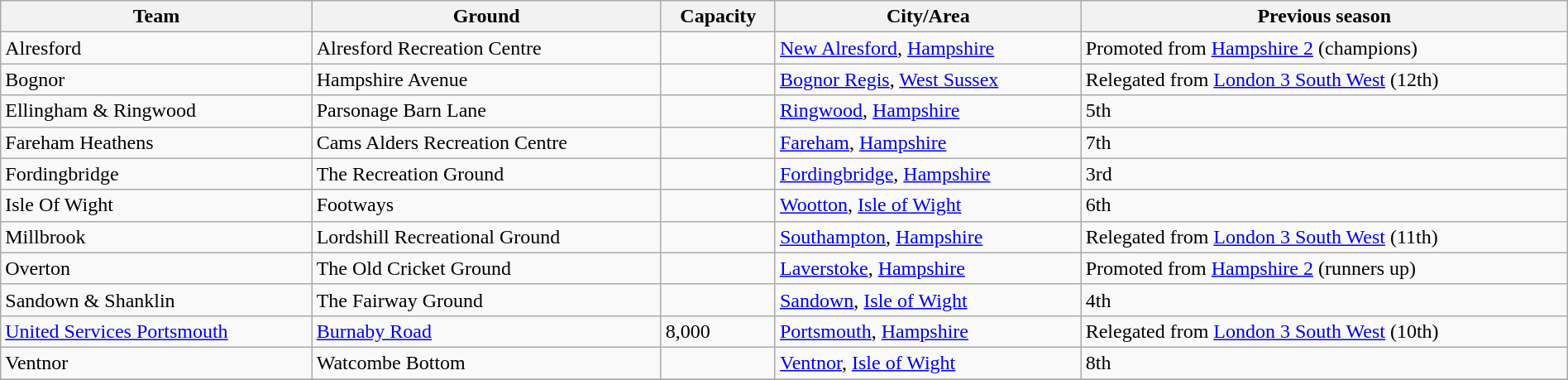<table class="wikitable sortable" width=100%>
<tr>
<th>Team</th>
<th>Ground</th>
<th>Capacity</th>
<th>City/Area</th>
<th>Previous season</th>
</tr>
<tr>
<td>Alresford</td>
<td>Alresford Recreation Centre</td>
<td></td>
<td><a href='#'>New Alresford</a>, <a href='#'>Hampshire</a></td>
<td>Promoted from <a href='#'>Hampshire 2</a> (champions)</td>
</tr>
<tr>
<td>Bognor</td>
<td>Hampshire Avenue</td>
<td></td>
<td><a href='#'>Bognor Regis</a>, <a href='#'>West Sussex</a></td>
<td>Relegated from <a href='#'>London 3 South West</a> (12th)</td>
</tr>
<tr>
<td>Ellingham & Ringwood</td>
<td>Parsonage Barn Lane</td>
<td></td>
<td><a href='#'>Ringwood</a>, <a href='#'>Hampshire</a></td>
<td>5th</td>
</tr>
<tr>
<td>Fareham Heathens</td>
<td>Cams Alders Recreation Centre</td>
<td></td>
<td><a href='#'>Fareham</a>, <a href='#'>Hampshire</a></td>
<td>7th</td>
</tr>
<tr>
<td>Fordingbridge</td>
<td>The Recreation Ground</td>
<td></td>
<td><a href='#'>Fordingbridge</a>, <a href='#'>Hampshire</a></td>
<td>3rd</td>
</tr>
<tr>
<td>Isle Of Wight</td>
<td>Footways</td>
<td></td>
<td><a href='#'>Wootton</a>, <a href='#'>Isle of Wight</a></td>
<td>6th</td>
</tr>
<tr>
<td>Millbrook</td>
<td>Lordshill Recreational Ground</td>
<td></td>
<td><a href='#'>Southampton</a>, <a href='#'>Hampshire</a></td>
<td>Relegated from <a href='#'>London 3 South West</a> (11th)</td>
</tr>
<tr>
<td>Overton</td>
<td>The Old Cricket Ground</td>
<td></td>
<td><a href='#'>Laverstoke</a>, <a href='#'>Hampshire</a></td>
<td>Promoted from <a href='#'>Hampshire 2</a> (runners up)</td>
</tr>
<tr>
<td>Sandown & Shanklin</td>
<td>The Fairway Ground</td>
<td></td>
<td><a href='#'>Sandown</a>, <a href='#'>Isle of Wight</a></td>
<td>4th</td>
</tr>
<tr>
<td><a href='#'>United Services Portsmouth</a></td>
<td><a href='#'>Burnaby Road</a></td>
<td>8,000</td>
<td><a href='#'>Portsmouth</a>, <a href='#'>Hampshire</a></td>
<td>Relegated from <a href='#'>London 3 South West</a> (10th)</td>
</tr>
<tr>
<td>Ventnor</td>
<td>Watcombe Bottom</td>
<td></td>
<td><a href='#'>Ventnor</a>, <a href='#'>Isle of Wight</a></td>
<td>8th</td>
</tr>
<tr>
</tr>
</table>
